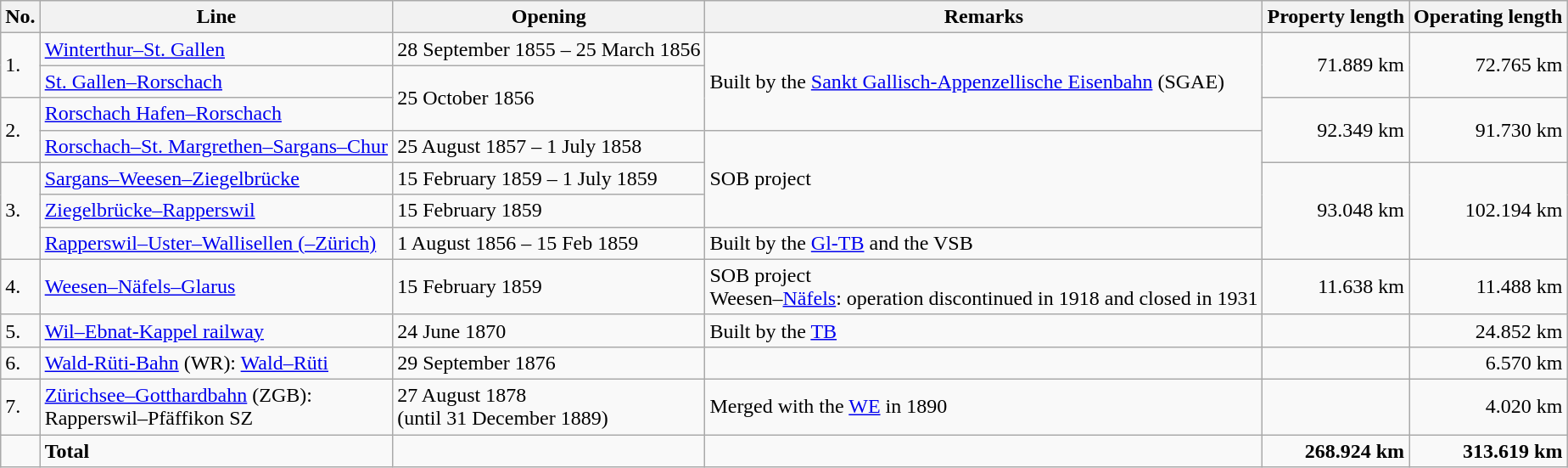<table class="wikitable">
<tr>
<th>No.</th>
<th>Line</th>
<th>Opening</th>
<th>Remarks</th>
<th>Property length</th>
<th>Operating length</th>
</tr>
<tr>
<td rowspan="2">1.</td>
<td><a href='#'>Winterthur–St. Gallen</a></td>
<td>28 September 1855 – 25 March 1856</td>
<td rowspan="3">Built by the <a href='#'>Sankt Gallisch-Appenzellische Eisenbahn</a> (SGAE)</td>
<td style="text-align:right" rowspan="2">71.889 km</td>
<td style="text-align:right" rowspan="2">72.765 km</td>
</tr>
<tr>
<td><a href='#'>St. Gallen–Rorschach</a></td>
<td rowspan="2">25 October 1856</td>
</tr>
<tr>
<td rowspan="2">2.</td>
<td><a href='#'>Rorschach Hafen–Rorschach</a></td>
<td style="text-align:right" rowspan="2">92.349 km</td>
<td style="text-align:right" rowspan="2">91.730 km</td>
</tr>
<tr>
<td><a href='#'>Rorschach–St. Margrethen–Sargans–Chur</a></td>
<td>25 August 1857 – 1 July 1858</td>
<td rowspan="3">SOB project</td>
</tr>
<tr>
<td rowspan="3">3.</td>
<td><a href='#'>Sargans–Weesen–Ziegelbrücke</a></td>
<td>15 February 1859 – 1 July 1859</td>
<td style="text-align:right" rowspan="3">93.048 km</td>
<td style="text-align:right" rowspan="3">102.194 km</td>
</tr>
<tr>
<td><a href='#'>Ziegelbrücke–Rapperswil</a></td>
<td>15 February 1859</td>
</tr>
<tr>
<td><a href='#'>Rapperswil–Uster–Wallisellen (–Zürich)</a></td>
<td>1 August 1856 – 15 Feb 1859</td>
<td>Built by the <a href='#'>Gl-TB</a> and the VSB</td>
</tr>
<tr>
<td>4.</td>
<td><a href='#'>Weesen–Näfels–Glarus</a></td>
<td>15 February 1859</td>
<td>SOB project<br> Weesen–<a href='#'>Näfels</a>: operation discontinued in 1918 and closed in 1931</td>
<td style="text-align:right">11.638 km</td>
<td style="text-align:right">11.488 km</td>
</tr>
<tr>
<td>5.</td>
<td><a href='#'>Wil–Ebnat-Kappel railway</a></td>
<td>24 June 1870</td>
<td>Built by the <a href='#'>TB</a></td>
<td></td>
<td style="text-align:right">24.852 km</td>
</tr>
<tr>
<td>6.</td>
<td><a href='#'>Wald-Rüti-Bahn</a> (WR): <a href='#'>Wald–Rüti</a></td>
<td>29 September 1876</td>
<td></td>
<td></td>
<td style="text-align:right">6.570 km</td>
</tr>
<tr>
<td>7.</td>
<td><a href='#'>Zürichsee–Gotthardbahn</a> (ZGB):<br>Rapperswil–Pfäffikon SZ</td>
<td>27 August 1878<br>(until 31 December 1889)</td>
<td>Merged with the <a href='#'>WE</a> in 1890</td>
<td></td>
<td style="text-align:right">4.020 km</td>
</tr>
<tr>
<td></td>
<td><strong>Total</strong></td>
<td></td>
<td></td>
<td style="text-align:right"><strong>268.924 km</strong></td>
<td style="text-align:right"><strong>313.619 km</strong></td>
</tr>
</table>
